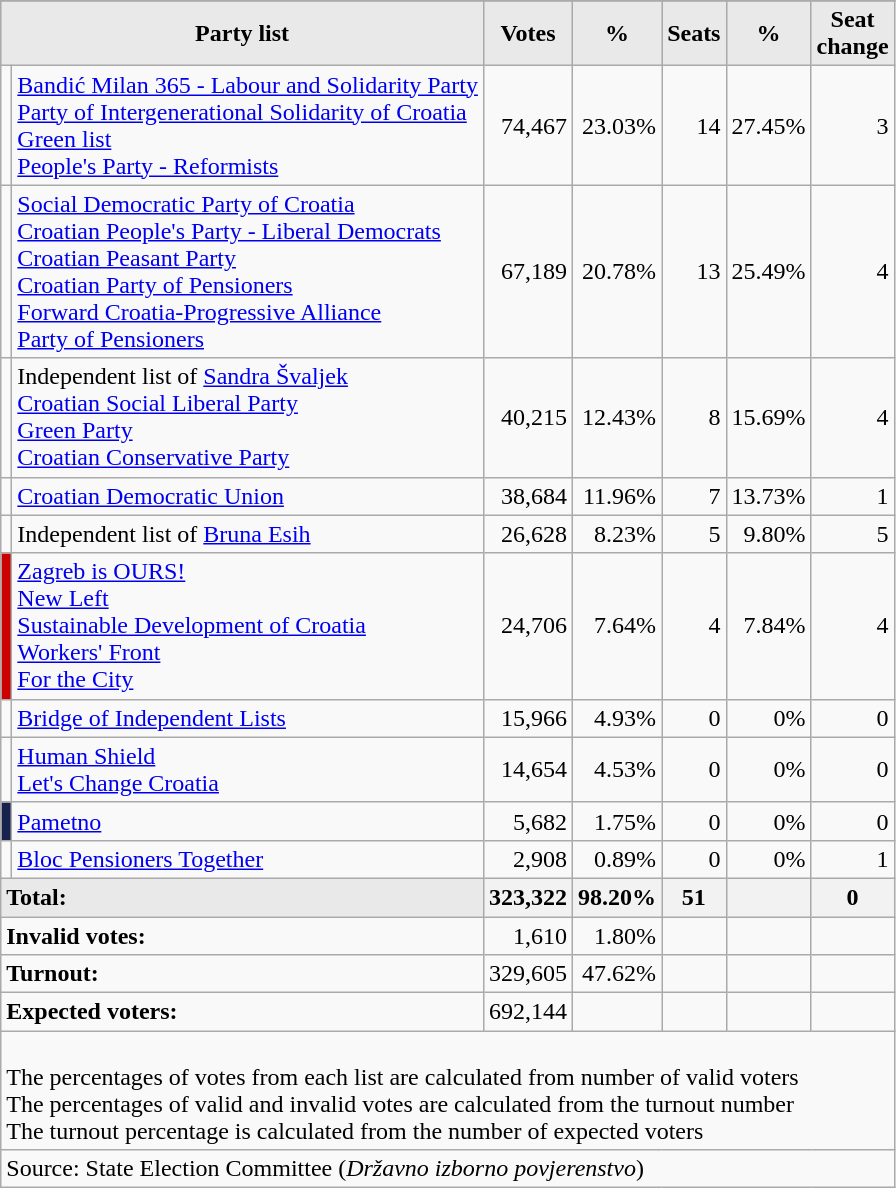<table class="wikitable" border="1">
<tr>
</tr>
<tr style="background-color:#C9C9C9">
<th style="background-color:#E9E9E9" align= center colspan="2">Party list</th>
<th style="background-color:#E9E9E9" align= center>Votes</th>
<th style="background-color:#E9E9E9" align= center>%</th>
<th style="background-color:#E9E9E9" align= center>Seats</th>
<th style="background-color:#E9E9E9" align= center>%</th>
<th style="background-color:#E9E9E9" align= center>Seat<br>change</th>
</tr>
<tr>
<td bgcolor=></td>
<td align = left><a href='#'>Bandić Milan 365 - Labour and Solidarity Party</a> <br> <a href='#'>Party of Intergenerational Solidarity of Croatia</a> <br> <a href='#'>Green list</a> <br> <a href='#'>People's Party - Reformists</a></td>
<td align = right>74,467</td>
<td align = right>23.03%</td>
<td align = right>14</td>
<td align = right>27.45%</td>
<td align = right> 3</td>
</tr>
<tr>
<td bgcolor=></td>
<td align = left><a href='#'>Social Democratic Party of Croatia</a> <br> <a href='#'>Croatian People's Party - Liberal Democrats</a> <br> <a href='#'>Croatian Peasant Party</a> <br> <a href='#'>Croatian Party of Pensioners</a> <br> <a href='#'>Forward Croatia-Progressive Alliance</a> <br> <a href='#'>Party of Pensioners</a></td>
<td align = right>67,189</td>
<td align = right>20.78%</td>
<td align = right>13</td>
<td align = right>25.49%</td>
<td align = right> 4</td>
</tr>
<tr>
<td bgcolor=></td>
<td align = left>Independent list of <a href='#'>Sandra Švaljek</a> <br> <a href='#'>Croatian Social Liberal Party</a> <br> <a href='#'>Green Party</a> <br> <a href='#'>Croatian Conservative Party</a></td>
<td align = right>40,215</td>
<td align = right>12.43%</td>
<td align = right>8</td>
<td align = right>15.69%</td>
<td align = right> 4</td>
</tr>
<tr>
<td bgcolor=></td>
<td align = left><a href='#'>Croatian Democratic Union</a></td>
<td align = right>38,684</td>
<td align = right>11.96%</td>
<td align = right>7</td>
<td align = right>13.73%</td>
<td align = right> 1</td>
</tr>
<tr>
<td bgcolor=></td>
<td align = left>Independent list of <a href='#'>Bruna Esih</a></td>
<td align = right>26,628</td>
<td align = right>8.23%</td>
<td align = right>5</td>
<td align = right>9.80%</td>
<td align = right> 5</td>
</tr>
<tr>
<td bgcolor="#cc0000"></td>
<td align = left><a href='#'>Zagreb is OURS!</a> <br> <a href='#'>New Left</a> <br> <a href='#'>Sustainable Development of Croatia</a> <br> <a href='#'>Workers' Front</a> <br> <a href='#'>For the City</a></td>
<td align = right>24,706</td>
<td align = right>7.64%</td>
<td align = right>4</td>
<td align = right>7.84%</td>
<td align = right> 4</td>
</tr>
<tr>
<td bgcolor=></td>
<td align = left><a href='#'>Bridge of Independent Lists</a></td>
<td align = right>15,966</td>
<td align = right>4.93%</td>
<td align = right>0</td>
<td align = right>0%</td>
<td align = right> 0</td>
</tr>
<tr>
<td bgcolor=></td>
<td align = left><a href='#'>Human Shield</a> <br> <a href='#'>Let's Change Croatia</a></td>
<td align = right>14,654</td>
<td align = right>4.53%</td>
<td align = right>0</td>
<td align = right>0%</td>
<td align = right> 0</td>
</tr>
<tr>
<td bgcolor="#17234d"></td>
<td align = left><a href='#'>Pametno</a></td>
<td align = right>5,682</td>
<td align = right>1.75%</td>
<td align = right>0</td>
<td align = right>0%</td>
<td align = right> 0</td>
</tr>
<tr>
<td></td>
<td align = left><a href='#'>Bloc Pensioners Together</a></td>
<td align = right>2,908</td>
<td align = right>0.89%</td>
<td align = right>0</td>
<td align = right>0%</td>
<td align = right> 1</td>
</tr>
<tr style="background-color:#E9E9E9">
<td align=left colspan=2><strong>Total:</strong></td>
<th align=right>323,322</th>
<th align=right>98.20%</th>
<th align=right>51</th>
<th align=right></th>
<th align=right> 0</th>
</tr>
<tr>
<td align=left colspan=2><strong>Invalid votes:</strong></td>
<td align=right>1,610</td>
<td align=right>1.80%</td>
<td align=right></td>
<td align=right></td>
<td align=right></td>
</tr>
<tr>
<td align=left colspan=2><strong>Turnout:</strong></td>
<td align=right>329,605</td>
<td align=right>47.62%</td>
<td align=right></td>
<td align=right></td>
<td align=right></td>
</tr>
<tr>
<td align=left colspan=2><strong>Expected voters:</strong></td>
<td align=right>692,144</td>
<td align=right></td>
<td align=right></td>
<td align=right></td>
<td align=right></td>
</tr>
<tr>
<td align=left colspan=7><br>The percentages of votes from each list are calculated from number of valid voters<br>
The percentages of valid and invalid votes are calculated from the turnout number<br>
The turnout percentage is calculated from the number of expected voters</td>
</tr>
<tr>
<td align=left colspan=7>Source: State Election Committee (<em>Državno izborno povjerenstvo</em>) </td>
</tr>
</table>
